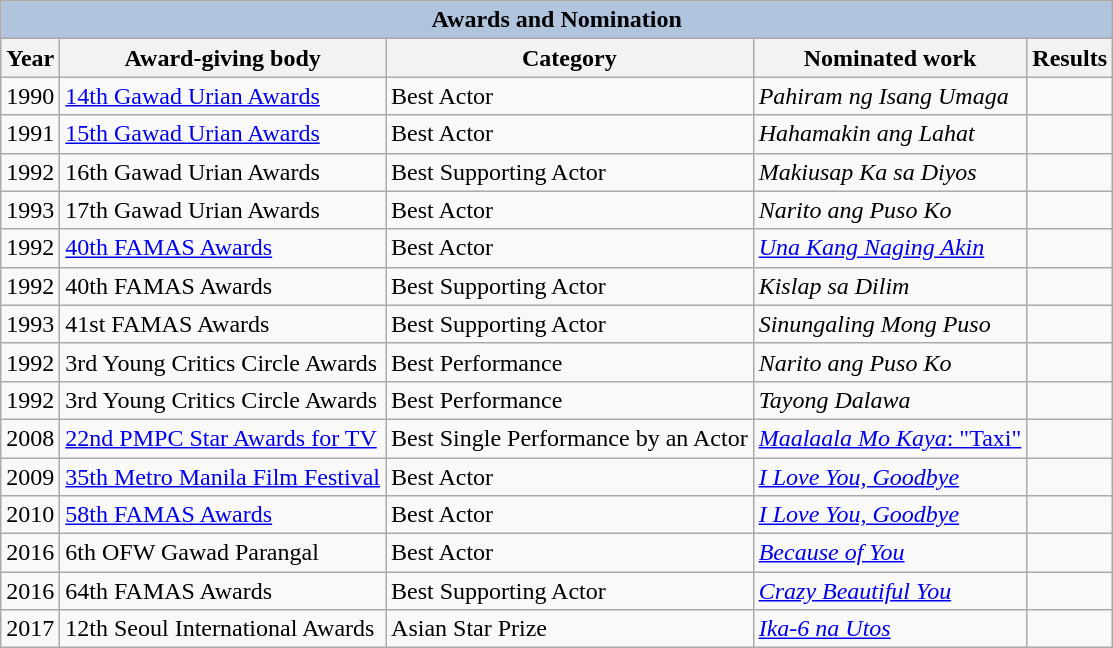<table class="wikitable">
<tr>
<th colspan="5" style="background:LightSteelBlue;">Awards and Nomination</th>
</tr>
<tr>
<th>Year</th>
<th>Award-giving body</th>
<th>Category</th>
<th>Nominated work</th>
<th>Results</th>
</tr>
<tr>
<td>1990</td>
<td><a href='#'>14th Gawad Urian Awards</a></td>
<td>Best Actor</td>
<td><em>Pahiram ng Isang Umaga</em></td>
<td></td>
</tr>
<tr>
<td>1991</td>
<td><a href='#'>15th Gawad Urian Awards</a></td>
<td>Best Actor</td>
<td><em>Hahamakin ang Lahat</em></td>
<td></td>
</tr>
<tr>
<td>1992</td>
<td>16th Gawad Urian Awards</td>
<td>Best Supporting Actor</td>
<td><em>Makiusap Ka sa Diyos</em></td>
<td></td>
</tr>
<tr>
<td>1993</td>
<td>17th Gawad Urian Awards</td>
<td>Best Actor</td>
<td><em>Narito ang Puso Ko</em></td>
<td></td>
</tr>
<tr>
<td>1992</td>
<td><a href='#'>40th FAMAS Awards</a></td>
<td>Best Actor</td>
<td><em><a href='#'>Una Kang Naging Akin</a></em></td>
<td></td>
</tr>
<tr>
<td>1992</td>
<td>40th FAMAS Awards</td>
<td>Best Supporting Actor</td>
<td><em>Kislap sa Dilim</em></td>
<td></td>
</tr>
<tr>
<td>1993</td>
<td>41st FAMAS Awards</td>
<td>Best Supporting Actor</td>
<td><em>Sinungaling Mong Puso</em></td>
<td></td>
</tr>
<tr>
<td>1992</td>
<td>3rd Young Critics Circle Awards</td>
<td>Best Performance</td>
<td><em>Narito ang Puso Ko</em></td>
<td></td>
</tr>
<tr>
<td>1992</td>
<td>3rd Young Critics Circle Awards</td>
<td>Best Performance</td>
<td><em>Tayong Dalawa</em></td>
<td></td>
</tr>
<tr>
<td>2008</td>
<td><a href='#'>22nd PMPC Star Awards for TV</a></td>
<td>Best Single Performance by an Actor</td>
<td><a href='#'><em>Maalaala Mo Kaya</em>: "Taxi"</a></td>
<td></td>
</tr>
<tr>
<td>2009</td>
<td><a href='#'>35th Metro Manila Film Festival</a></td>
<td>Best Actor</td>
<td><em><a href='#'>I Love You, Goodbye</a></em></td>
<td></td>
</tr>
<tr>
<td>2010</td>
<td><a href='#'>58th FAMAS Awards</a></td>
<td>Best Actor</td>
<td><em><a href='#'>I Love You, Goodbye</a></em></td>
<td></td>
</tr>
<tr>
<td>2016</td>
<td>6th OFW Gawad Parangal</td>
<td>Best Actor</td>
<td><em><a href='#'>Because of You</a></em></td>
<td></td>
</tr>
<tr>
<td>2016</td>
<td>64th FAMAS Awards</td>
<td>Best Supporting Actor</td>
<td><em><a href='#'>Crazy Beautiful You</a></em></td>
<td></td>
</tr>
<tr>
<td>2017</td>
<td>12th Seoul International Awards</td>
<td>Asian Star Prize</td>
<td><em><a href='#'>Ika-6 na Utos</a></em></td>
<td></td>
</tr>
</table>
